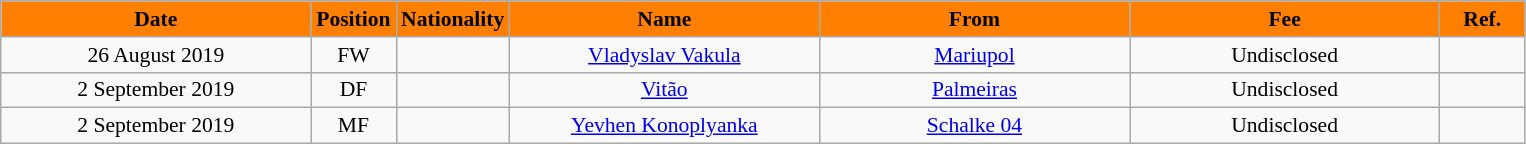<table class="wikitable"  style="text-align:center; font-size:90%; ">
<tr>
<th style="background:#FF8000; color:black; width:200px;">Date</th>
<th style="background:#FF8000; color:black; width:50px;">Position</th>
<th style="background:#FF8000; color:black; width:505x;">Nationality</th>
<th style="background:#FF8000; color:black; width:200px;">Name</th>
<th style="background:#FF8000; color:black; width:200px;">From</th>
<th style="background:#FF8000; color:black; width:200px;">Fee</th>
<th style="background:#FF8000; color:black; width:50px;">Ref.</th>
</tr>
<tr>
<td>26 August 2019</td>
<td>FW</td>
<td></td>
<td><a href='#'>Vladyslav Vakula</a></td>
<td><a href='#'>Mariupol</a></td>
<td>Undisclosed</td>
<td></td>
</tr>
<tr>
<td>2 September 2019</td>
<td>DF</td>
<td></td>
<td><a href='#'>Vitão</a></td>
<td><a href='#'>Palmeiras</a></td>
<td>Undisclosed</td>
<td></td>
</tr>
<tr>
<td>2 September 2019</td>
<td>MF</td>
<td></td>
<td><a href='#'>Yevhen Konoplyanka</a></td>
<td><a href='#'>Schalke 04</a></td>
<td>Undisclosed</td>
<td></td>
</tr>
</table>
